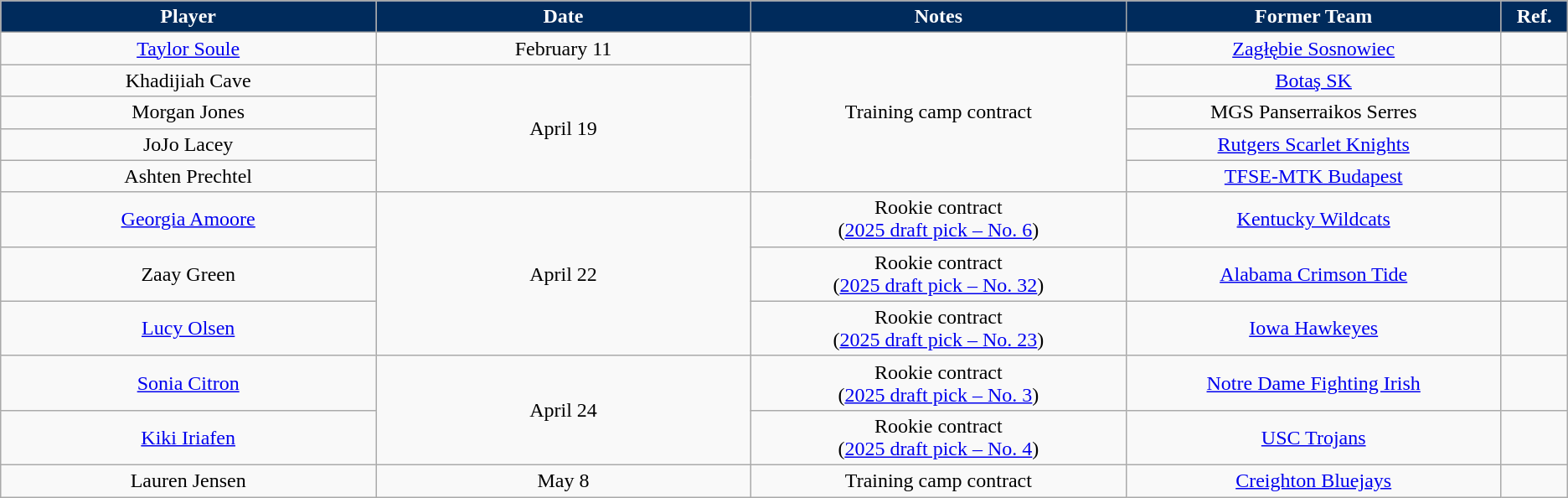<table class="wikitable sortable sortable" style="text-align: center">
<tr>
<th style="background:#002B5C; color:white" width="10%">Player</th>
<th style="background:#002B5C; color:white" width="10%">Date</th>
<th style="background:#002B5C; color:white" width="10%">Notes</th>
<th style="background:#002B5C; color:white" width="10%">Former Team</th>
<th style="background:#002B5C; color:white" width="1%" class="unsortable">Ref.</th>
</tr>
<tr>
<td><a href='#'>Taylor Soule</a></td>
<td>February 11</td>
<td rowspan=5>Training camp contract</td>
<td><a href='#'>Zagłębie Sosnowiec</a><br></td>
<td></td>
</tr>
<tr>
<td>Khadijiah Cave</td>
<td rowspan=4>April 19</td>
<td><a href='#'>Botaş SK</a><br></td>
<td></td>
</tr>
<tr>
<td>Morgan Jones</td>
<td>MGS Panserraikos Serres<br></td>
<td></td>
</tr>
<tr>
<td>JoJo Lacey</td>
<td><a href='#'>Rutgers Scarlet Knights</a></td>
<td></td>
</tr>
<tr>
<td>Ashten Prechtel</td>
<td><a href='#'>TFSE-MTK Budapest</a><br></td>
<td></td>
</tr>
<tr>
<td><a href='#'>Georgia Amoore</a></td>
<td rowspan=3>April 22</td>
<td>Rookie contract<br>(<a href='#'>2025 draft pick – No. 6</a>)</td>
<td><a href='#'>Kentucky Wildcats</a></td>
<td></td>
</tr>
<tr>
<td>Zaay Green</td>
<td>Rookie contract<br>(<a href='#'>2025 draft pick – No. 32</a>)</td>
<td><a href='#'>Alabama Crimson Tide</a></td>
<td></td>
</tr>
<tr>
<td><a href='#'>Lucy Olsen</a></td>
<td>Rookie contract<br>(<a href='#'>2025 draft pick – No. 23</a>)</td>
<td><a href='#'>Iowa Hawkeyes</a></td>
<td></td>
</tr>
<tr>
<td><a href='#'>Sonia Citron</a></td>
<td rowspan=2>April 24</td>
<td>Rookie contract<br>(<a href='#'>2025 draft pick – No. 3</a>)</td>
<td><a href='#'>Notre Dame Fighting Irish</a></td>
<td></td>
</tr>
<tr>
<td><a href='#'>Kiki Iriafen</a></td>
<td>Rookie contract<br>(<a href='#'>2025 draft pick – No. 4</a>)</td>
<td><a href='#'>USC Trojans</a></td>
<td></td>
</tr>
<tr>
<td>Lauren Jensen</td>
<td>May 8</td>
<td>Training camp contract</td>
<td><a href='#'>Creighton Bluejays</a></td>
<td></td>
</tr>
</table>
